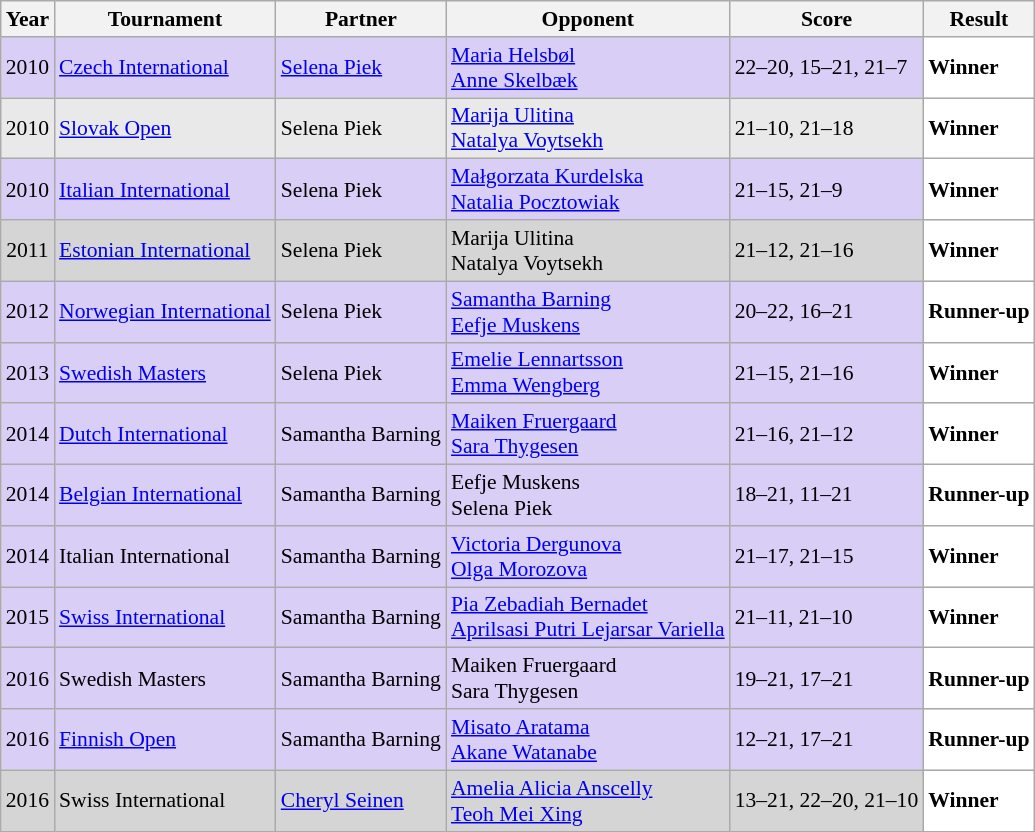<table class="sortable wikitable" style="font-size: 90%;">
<tr>
<th>Year</th>
<th>Tournament</th>
<th>Partner</th>
<th>Opponent</th>
<th>Score</th>
<th>Result</th>
</tr>
<tr style="background:#D8CEF6">
<td align="center">2010</td>
<td align="left"><a href='#'>Czech International</a></td>
<td align="left"> <a href='#'>Selena Piek</a></td>
<td align="left"> <a href='#'>Maria Helsbøl</a> <br>  <a href='#'>Anne Skelbæk</a></td>
<td align="left">22–20, 15–21, 21–7</td>
<td style="text-align:left; background:white"> <strong>Winner</strong></td>
</tr>
<tr style="background:#E9E9E9">
<td align="center">2010</td>
<td align="left"><a href='#'>Slovak Open</a></td>
<td align="left"> Selena Piek</td>
<td align="left"> <a href='#'>Marija Ulitina</a> <br>  <a href='#'>Natalya Voytsekh</a></td>
<td align="left">21–10, 21–18</td>
<td style="text-align:left; background:white"> <strong>Winner</strong></td>
</tr>
<tr style="background:#D8CEF6">
<td align="center">2010</td>
<td align="left"><a href='#'>Italian International</a></td>
<td align="left"> Selena Piek</td>
<td align="left"> <a href='#'>Małgorzata Kurdelska</a> <br>  <a href='#'>Natalia Pocztowiak</a></td>
<td align="left">21–15, 21–9</td>
<td style="text-align:left; background:white"> <strong>Winner</strong></td>
</tr>
<tr style="background:#D5D5D5">
<td align="center">2011</td>
<td align="left"><a href='#'>Estonian International</a></td>
<td align="left"> Selena Piek</td>
<td align="left"> Marija Ulitina <br>  Natalya Voytsekh</td>
<td align="left">21–12, 21–16</td>
<td style="text-align:left; background:white"> <strong>Winner</strong></td>
</tr>
<tr style="background:#D8CEF6">
<td align="center">2012</td>
<td align="left"><a href='#'>Norwegian International</a></td>
<td align="left"> Selena Piek</td>
<td align="left"> <a href='#'>Samantha Barning</a> <br>  <a href='#'>Eefje Muskens</a></td>
<td align="left">20–22, 16–21</td>
<td style="text-align:left; background:white"> <strong>Runner-up</strong></td>
</tr>
<tr style="background:#D8CEF6">
<td align="center">2013</td>
<td align="left"><a href='#'>Swedish Masters</a></td>
<td align="left"> Selena Piek</td>
<td align="left"> <a href='#'>Emelie Lennartsson</a> <br>  <a href='#'>Emma Wengberg</a></td>
<td align="left">21–15, 21–16</td>
<td style="text-align:left; background:white"> <strong>Winner</strong></td>
</tr>
<tr style="background:#D8CEF6">
<td align="center">2014</td>
<td align="left"><a href='#'>Dutch International</a></td>
<td align="left"> Samantha Barning</td>
<td align="left"> <a href='#'>Maiken Fruergaard</a> <br>  <a href='#'>Sara Thygesen</a></td>
<td align="left">21–16, 21–12</td>
<td style="text-align:left; background:white"> <strong>Winner</strong></td>
</tr>
<tr style="background:#D8CEF6">
<td align="center">2014</td>
<td align="left"><a href='#'>Belgian International</a></td>
<td align="left"> Samantha Barning</td>
<td align="left"> Eefje Muskens <br>  Selena Piek</td>
<td align="left">18–21, 11–21</td>
<td style="text-align:left; background:white"> <strong>Runner-up</strong></td>
</tr>
<tr style="background:#D8CEF6">
<td align="center">2014</td>
<td align="left">Italian International</td>
<td align="left"> Samantha Barning</td>
<td align="left"> <a href='#'>Victoria Dergunova</a> <br>  <a href='#'>Olga Morozova</a></td>
<td align="left">21–17, 21–15</td>
<td style="text-align:left; background:white"> <strong>Winner</strong></td>
</tr>
<tr style="background:#D8CEF6">
<td align="center">2015</td>
<td align="left"><a href='#'>Swiss International</a></td>
<td align="left"> Samantha Barning</td>
<td align="left"> <a href='#'>Pia Zebadiah Bernadet</a> <br>  <a href='#'>Aprilsasi Putri Lejarsar Variella</a></td>
<td align="left">21–11, 21–10</td>
<td style="text-align:left; background:white"> <strong>Winner</strong></td>
</tr>
<tr style="background:#D8CEF6">
<td align="center">2016</td>
<td align="left">Swedish Masters</td>
<td align="left"> Samantha Barning</td>
<td align="left"> Maiken Fruergaard <br>  Sara Thygesen</td>
<td align="left">19–21, 17–21</td>
<td style="text-align:left; background:white"> <strong>Runner-up</strong></td>
</tr>
<tr style="background:#D8CEF6">
<td align="center">2016</td>
<td align="left"><a href='#'>Finnish Open</a></td>
<td align="left"> Samantha Barning</td>
<td align="left"> <a href='#'>Misato Aratama</a> <br>  <a href='#'>Akane Watanabe</a></td>
<td align="left">12–21, 17–21</td>
<td style="text-align:left; background:white"> <strong>Runner-up</strong></td>
</tr>
<tr style="background:#D5D5D5">
<td align="center">2016</td>
<td align="left">Swiss International</td>
<td align="left"> <a href='#'>Cheryl Seinen</a></td>
<td align="left"> <a href='#'>Amelia Alicia Anscelly</a><br> <a href='#'>Teoh Mei Xing</a></td>
<td align="left">13–21, 22–20, 21–10</td>
<td style="text-align:left; background:white"> <strong>Winner</strong></td>
</tr>
</table>
